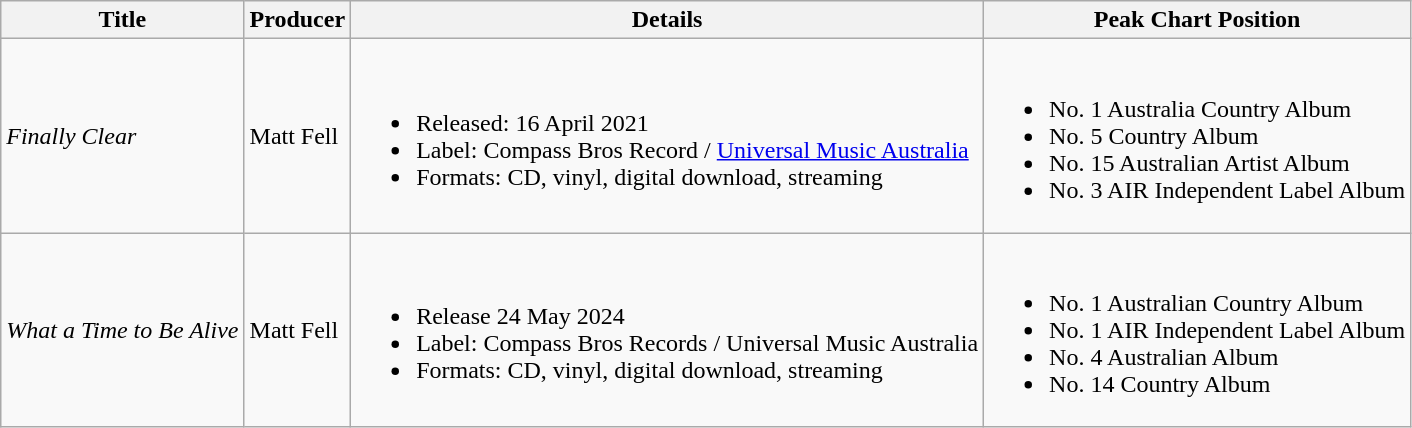<table class="wikitable">
<tr>
<th>Title</th>
<th>Producer</th>
<th>Details</th>
<th>Peak Chart Position</th>
</tr>
<tr>
<td><em>Finally Clear</em></td>
<td>Matt Fell</td>
<td><br><ul><li>Released: 16 April 2021</li><li>Label: Compass Bros Record / <a href='#'>Universal Music Australia</a></li><li>Formats: CD, vinyl, digital download, streaming</li></ul></td>
<td><br><ul><li>No. 1 Australia Country Album</li><li>No. 5 Country Album</li><li>No. 15 Australian Artist Album</li><li>No. 3 AIR Independent Label Album</li></ul></td>
</tr>
<tr>
<td><em>What a Time to Be Alive</em></td>
<td>Matt Fell</td>
<td><br><ul><li>Release 24 May 2024</li><li>Label: Compass Bros Records / Universal Music Australia</li><li>Formats: CD, vinyl, digital download, streaming</li></ul></td>
<td><br><ul><li>No. 1 Australian Country Album </li><li>No. 1 AIR Independent Label Album </li><li>No. 4 Australian Album </li><li>No. 14 Country Album </li></ul></td>
</tr>
</table>
